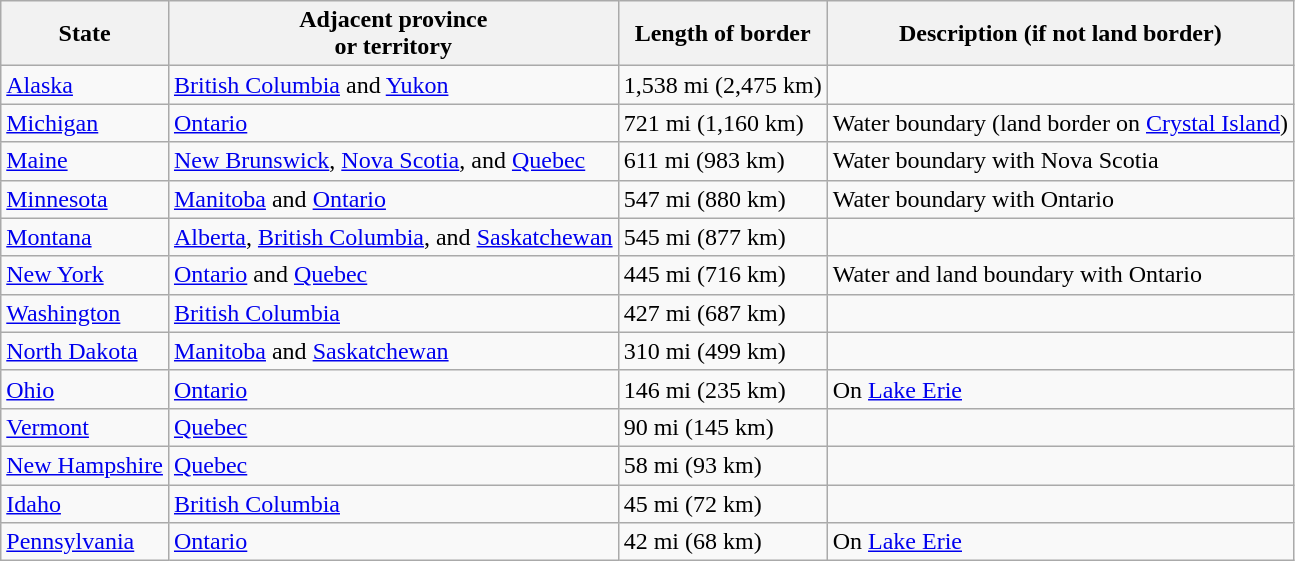<table class="wikitable sortable">
<tr>
<th>State</th>
<th>Adjacent province<br> or territory</th>
<th>Length of border</th>
<th>Description (if not land border)</th>
</tr>
<tr>
<td><a href='#'>Alaska</a></td>
<td><a href='#'>British Columbia</a> and <a href='#'>Yukon</a></td>
<td>1,538 mi (2,475 km)</td>
<td></td>
</tr>
<tr>
<td><a href='#'>Michigan</a></td>
<td><a href='#'>Ontario</a></td>
<td>721 mi (1,160 km)</td>
<td>Water boundary (land border on <a href='#'>Crystal Island</a>)</td>
</tr>
<tr>
<td><a href='#'>Maine</a></td>
<td><a href='#'>New Brunswick</a>, <a href='#'>Nova Scotia</a>, and <a href='#'>Quebec</a></td>
<td>611 mi (983 km)</td>
<td>Water boundary with Nova Scotia</td>
</tr>
<tr>
<td><a href='#'>Minnesota</a></td>
<td><a href='#'>Manitoba</a> and <a href='#'>Ontario</a></td>
<td>547 mi (880 km)</td>
<td>Water boundary with Ontario</td>
</tr>
<tr>
<td><a href='#'>Montana</a></td>
<td><a href='#'>Alberta</a>, <a href='#'>British Columbia</a>, and <a href='#'>Saskatchewan</a></td>
<td>545 mi (877 km)</td>
<td></td>
</tr>
<tr>
<td><a href='#'>New York</a></td>
<td><a href='#'>Ontario</a> and <a href='#'>Quebec</a></td>
<td>445 mi (716 km)</td>
<td>Water and land boundary with Ontario</td>
</tr>
<tr>
<td><a href='#'>Washington</a></td>
<td><a href='#'>British Columbia</a></td>
<td>427 mi (687 km)</td>
<td></td>
</tr>
<tr>
<td><a href='#'>North Dakota</a></td>
<td><a href='#'>Manitoba</a> and <a href='#'>Saskatchewan</a></td>
<td>310 mi (499 km)</td>
<td></td>
</tr>
<tr>
<td><a href='#'>Ohio</a></td>
<td><a href='#'>Ontario</a></td>
<td>146 mi (235 km)</td>
<td>On <a href='#'>Lake Erie</a></td>
</tr>
<tr>
<td><a href='#'>Vermont</a></td>
<td><a href='#'>Quebec</a></td>
<td>90 mi (145 km)</td>
<td></td>
</tr>
<tr>
<td><a href='#'>New Hampshire</a></td>
<td><a href='#'>Quebec</a></td>
<td>58 mi (93 km)</td>
<td></td>
</tr>
<tr>
<td><a href='#'>Idaho</a></td>
<td><a href='#'>British Columbia</a></td>
<td>45 mi (72 km)</td>
<td></td>
</tr>
<tr>
<td><a href='#'>Pennsylvania</a></td>
<td><a href='#'>Ontario</a></td>
<td>42 mi (68 km)</td>
<td>On <a href='#'>Lake Erie</a></td>
</tr>
</table>
